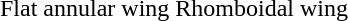<table style="margin:auto; text-align:center;">
<tr>
<td><br>Flat annular wing</td>
<td><br>Rhomboidal wing</td>
</tr>
</table>
